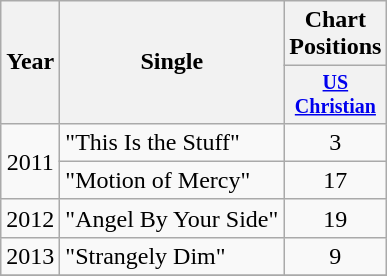<table class="wikitable sortable plainrowheaders" style="text-align:center">
<tr>
<th rowspan="2">Year</th>
<th rowspan="2">Single</th>
<th colspan="1">Chart Positions</th>
</tr>
<tr style="font-size:smaller;">
<th width="35"><a href='#'>US Christian</a><br></th>
</tr>
<tr>
<td rowspan="2">2011</td>
<td align="left">"This Is the Stuff"</td>
<td>3</td>
</tr>
<tr>
<td align="left">"Motion of Mercy"</td>
<td>17</td>
</tr>
<tr>
<td rowspan="1">2012</td>
<td align="left">"Angel By Your Side"</td>
<td>19</td>
</tr>
<tr>
<td rowspan="1">2013</td>
<td align="left">"Strangely Dim"</td>
<td>9</td>
</tr>
<tr>
</tr>
</table>
